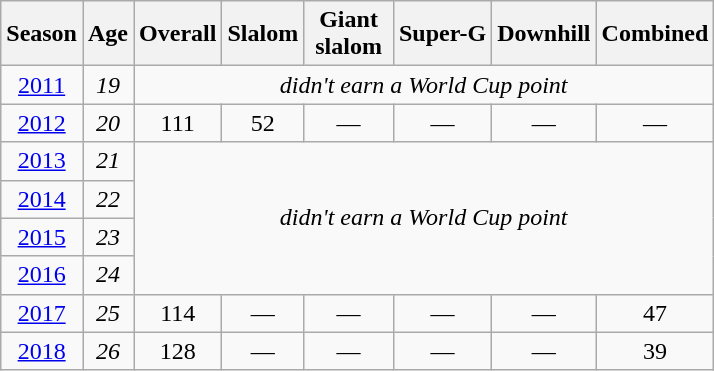<table class=wikitable style="text-align:center">
<tr>
<th>Season</th>
<th>Age</th>
<th>Overall</th>
<th>Slalom</th>
<th>Giant<br> slalom </th>
<th>Super-G</th>
<th>Downhill</th>
<th>Combined</th>
</tr>
<tr>
<td><a href='#'>2011</a></td>
<td><em>19</em></td>
<td colspan=7><em>didn't earn a World Cup point</em></td>
</tr>
<tr>
<td><a href='#'>2012</a></td>
<td><em>20</em></td>
<td>111</td>
<td>52</td>
<td>—</td>
<td>—</td>
<td>—</td>
<td>—</td>
</tr>
<tr>
<td><a href='#'>2013</a></td>
<td><em>21</em></td>
<td rowspan=4 colspan=7><em>didn't earn a World Cup point</em></td>
</tr>
<tr>
<td><a href='#'>2014</a></td>
<td><em>22</em></td>
</tr>
<tr>
<td><a href='#'>2015</a></td>
<td><em>23</em></td>
</tr>
<tr>
<td><a href='#'>2016</a></td>
<td><em>24</em></td>
</tr>
<tr>
<td><a href='#'>2017</a></td>
<td><em>25</em></td>
<td>114</td>
<td>—</td>
<td>—</td>
<td>—</td>
<td>—</td>
<td>47</td>
</tr>
<tr>
<td><a href='#'>2018</a></td>
<td><em>26</em></td>
<td>128</td>
<td>—</td>
<td>—</td>
<td>—</td>
<td>—</td>
<td>39</td>
</tr>
</table>
